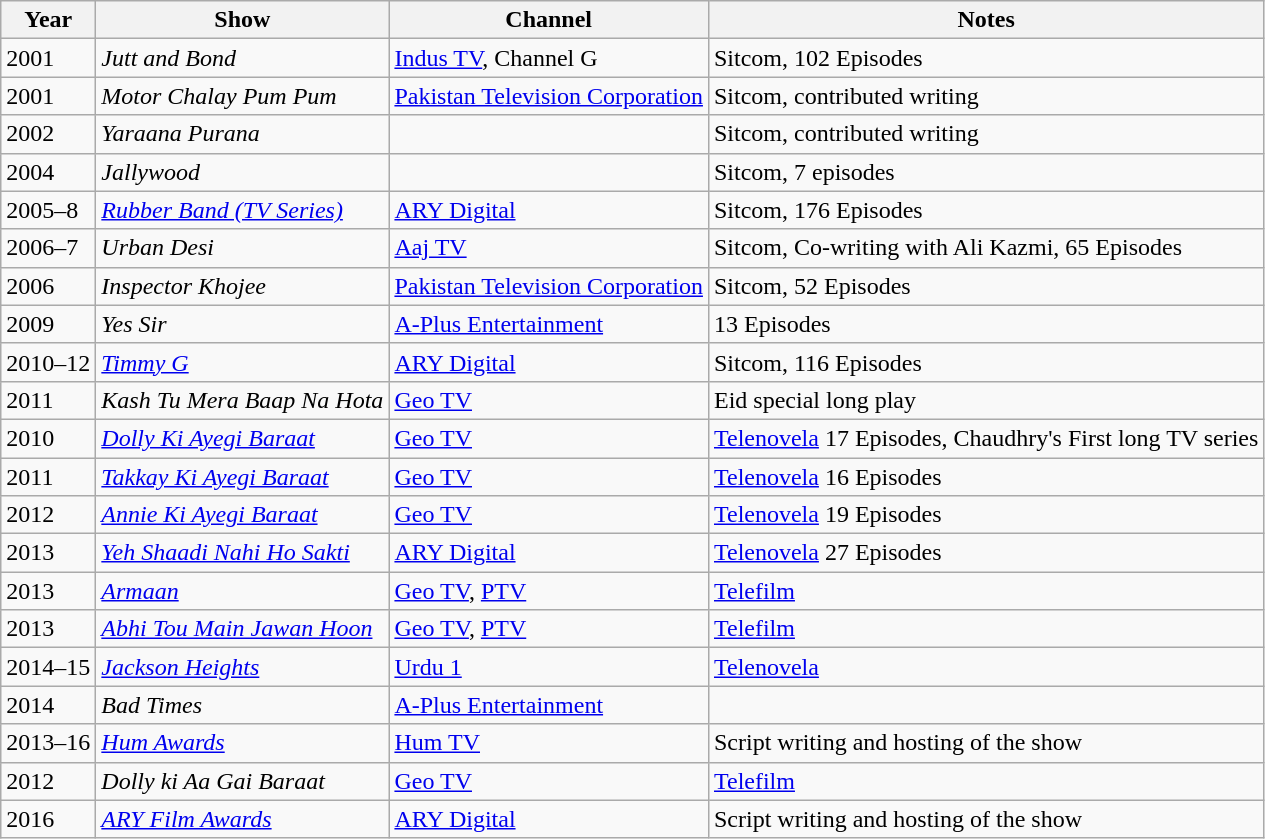<table class="wikitable sortable">
<tr>
<th>Year</th>
<th>Show</th>
<th>Channel</th>
<th>Notes</th>
</tr>
<tr>
<td>2001</td>
<td><em>Jutt and Bond</em></td>
<td><a href='#'>Indus TV</a>, Channel G</td>
<td>Sitcom, 102 Episodes</td>
</tr>
<tr>
<td>2001</td>
<td><em>Motor Chalay Pum Pum</em></td>
<td><a href='#'>Pakistan Television Corporation</a></td>
<td>Sitcom, contributed writing</td>
</tr>
<tr>
<td>2002</td>
<td><em>Yaraana Purana</em></td>
<td></td>
<td>Sitcom, contributed writing</td>
</tr>
<tr>
<td>2004</td>
<td><em>Jallywood</em></td>
<td></td>
<td>Sitcom, 7 episodes</td>
</tr>
<tr>
<td>2005–8</td>
<td><em><a href='#'>Rubber Band (TV Series)</a></em></td>
<td><a href='#'>ARY Digital</a></td>
<td>Sitcom, 176 Episodes</td>
</tr>
<tr>
<td>2006–7</td>
<td><em>Urban Desi</em></td>
<td><a href='#'>Aaj TV</a></td>
<td>Sitcom, Co-writing with Ali Kazmi, 65 Episodes</td>
</tr>
<tr>
<td>2006</td>
<td><em>Inspector Khojee</em></td>
<td><a href='#'>Pakistan Television Corporation</a></td>
<td>Sitcom, 52 Episodes</td>
</tr>
<tr>
<td>2009</td>
<td><em>Yes Sir</em></td>
<td><a href='#'>A-Plus Entertainment</a></td>
<td>13 Episodes</td>
</tr>
<tr>
<td>2010–12</td>
<td><em><a href='#'>Timmy G</a></em></td>
<td><a href='#'>ARY Digital</a></td>
<td>Sitcom, 116 Episodes</td>
</tr>
<tr>
<td>2011</td>
<td><em>Kash Tu Mera Baap Na Hota</em></td>
<td><a href='#'>Geo TV</a></td>
<td>Eid special long play</td>
</tr>
<tr>
<td>2010</td>
<td><em><a href='#'>Dolly Ki Ayegi Baraat</a></em></td>
<td><a href='#'>Geo TV</a></td>
<td><a href='#'>Telenovela</a> 17 Episodes, Chaudhry's First long TV series</td>
</tr>
<tr>
<td>2011</td>
<td><em><a href='#'>Takkay Ki Ayegi Baraat</a></em></td>
<td><a href='#'>Geo TV</a></td>
<td><a href='#'>Telenovela</a> 16 Episodes</td>
</tr>
<tr>
<td>2012</td>
<td><em><a href='#'>Annie Ki Ayegi Baraat</a></em></td>
<td><a href='#'>Geo TV</a></td>
<td><a href='#'>Telenovela</a> 19 Episodes</td>
</tr>
<tr>
<td>2013</td>
<td><em><a href='#'>Yeh Shaadi Nahi Ho Sakti</a></em></td>
<td><a href='#'>ARY Digital</a></td>
<td><a href='#'>Telenovela</a> 27 Episodes</td>
</tr>
<tr>
<td>2013</td>
<td><em><a href='#'>Armaan</a></em></td>
<td><a href='#'>Geo TV</a>, <a href='#'>PTV</a></td>
<td><a href='#'>Telefilm</a></td>
</tr>
<tr>
<td>2013</td>
<td><em><a href='#'>Abhi Tou Main Jawan Hoon</a></em></td>
<td><a href='#'>Geo TV</a>, <a href='#'>PTV</a></td>
<td><a href='#'>Telefilm</a></td>
</tr>
<tr>
<td>2014–15</td>
<td><em><a href='#'>Jackson Heights</a></em></td>
<td><a href='#'>Urdu 1</a></td>
<td><a href='#'>Telenovela</a></td>
</tr>
<tr>
<td>2014</td>
<td><em>Bad Times</em></td>
<td><a href='#'>A-Plus Entertainment</a></td>
<td></td>
</tr>
<tr>
<td>2013–16</td>
<td><em><a href='#'>Hum Awards</a></em></td>
<td><a href='#'>Hum TV</a></td>
<td>Script writing and hosting of the show</td>
</tr>
<tr>
<td>2012</td>
<td><em>Dolly ki Aa Gai Baraat</em></td>
<td><a href='#'>Geo TV</a></td>
<td><a href='#'>Telefilm</a></td>
</tr>
<tr>
<td>2016</td>
<td><em><a href='#'>ARY Film Awards</a></em></td>
<td><a href='#'>ARY Digital</a></td>
<td>Script writing and hosting of the show</td>
</tr>
</table>
